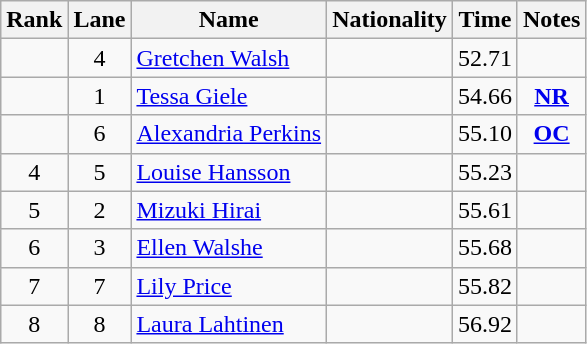<table class="wikitable sortable" style="text-align:center">
<tr>
<th>Rank</th>
<th>Lane</th>
<th>Name</th>
<th>Nationality</th>
<th>Time</th>
<th>Notes</th>
</tr>
<tr>
<td></td>
<td>4</td>
<td align=left><a href='#'>Gretchen Walsh</a></td>
<td align="left"></td>
<td>52.71</td>
<td></td>
</tr>
<tr>
<td></td>
<td>1</td>
<td align="left"><a href='#'>Tessa Giele</a></td>
<td align="left"></td>
<td>54.66</td>
<td><strong><a href='#'>NR</a></strong></td>
</tr>
<tr>
<td></td>
<td>6</td>
<td align="left"><a href='#'>Alexandria Perkins</a></td>
<td align="left"></td>
<td>55.10</td>
<td><a href='#'><strong>OC</strong></a></td>
</tr>
<tr>
<td>4</td>
<td>5</td>
<td align="left"><a href='#'>Louise Hansson</a></td>
<td align="left"></td>
<td>55.23</td>
<td></td>
</tr>
<tr>
<td>5</td>
<td>2</td>
<td align="left"><a href='#'>Mizuki Hirai</a></td>
<td align="left"></td>
<td>55.61</td>
<td></td>
</tr>
<tr>
<td>6</td>
<td>3</td>
<td align="left"><a href='#'>Ellen Walshe</a></td>
<td align="left"></td>
<td>55.68</td>
<td></td>
</tr>
<tr>
<td>7</td>
<td>7</td>
<td align="left"><a href='#'>Lily Price</a></td>
<td align="left"></td>
<td>55.82</td>
<td></td>
</tr>
<tr>
<td>8</td>
<td>8</td>
<td align=left><a href='#'>Laura Lahtinen</a></td>
<td align="left"></td>
<td>56.92</td>
<td></td>
</tr>
</table>
